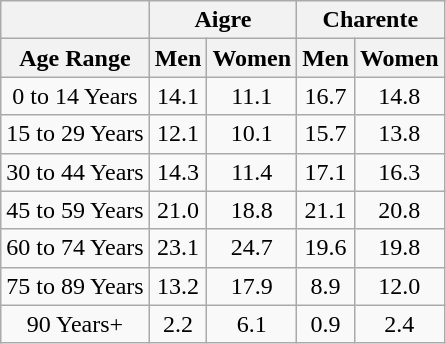<table class="wikitable" style="text-align:center;">
<tr>
<th></th>
<th colspan=2>Aigre</th>
<th colspan=2>Charente</th>
</tr>
<tr>
<th>Age Range</th>
<th>Men</th>
<th>Women</th>
<th>Men</th>
<th>Women</th>
</tr>
<tr>
<td>0 to 14 Years</td>
<td>14.1</td>
<td>11.1</td>
<td>16.7</td>
<td>14.8</td>
</tr>
<tr>
<td>15 to 29 Years</td>
<td>12.1</td>
<td>10.1</td>
<td>15.7</td>
<td>13.8</td>
</tr>
<tr>
<td>30 to 44 Years</td>
<td>14.3</td>
<td>11.4</td>
<td>17.1</td>
<td>16.3</td>
</tr>
<tr>
<td>45 to 59 Years</td>
<td>21.0</td>
<td>18.8</td>
<td>21.1</td>
<td>20.8</td>
</tr>
<tr>
<td>60 to 74 Years</td>
<td>23.1</td>
<td>24.7</td>
<td>19.6</td>
<td>19.8</td>
</tr>
<tr>
<td>75 to 89 Years</td>
<td>13.2</td>
<td>17.9</td>
<td>8.9</td>
<td>12.0</td>
</tr>
<tr>
<td>90 Years+</td>
<td>2.2</td>
<td>6.1</td>
<td>0.9</td>
<td>2.4</td>
</tr>
</table>
